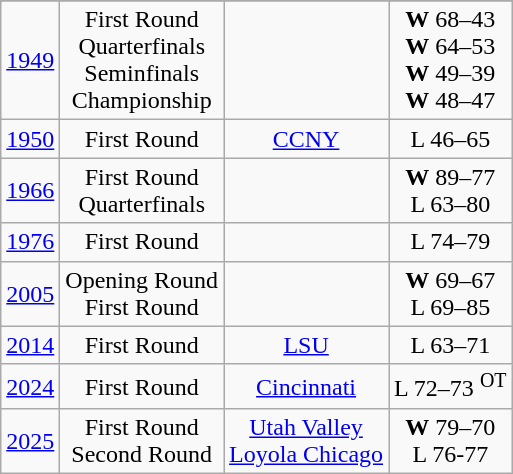<table class="wikitable">
<tr>
</tr>
<tr style="text-align:center;">
<td><a href='#'>1949</a></td>
<td>First Round<br>Quarterfinals<br>Seminfinals<br>Championship</td>
<td><br><br><br></td>
<td><strong>W</strong> 68–43<br><strong>W</strong> 64–53<br><strong>W</strong> 49–39<br><strong>W</strong> 48–47</td>
</tr>
<tr style="text-align:center;">
<td><a href='#'>1950</a></td>
<td>First Round</td>
<td><a href='#'>CCNY</a></td>
<td>L 46–65</td>
</tr>
<tr style="text-align:center;">
<td><a href='#'>1966</a></td>
<td>First Round<br>Quarterfinals</td>
<td><br></td>
<td><strong>W</strong> 89–77<br>L 63–80</td>
</tr>
<tr style="text-align:center;">
<td><a href='#'>1976</a></td>
<td>First Round</td>
<td></td>
<td>L 74–79</td>
</tr>
<tr style="text-align:center;">
<td><a href='#'>2005</a></td>
<td>Opening Round<br>First Round</td>
<td><br></td>
<td><strong>W</strong> 69–67<br>L 69–85</td>
</tr>
<tr style="text-align:center;">
<td><a href='#'>2014</a></td>
<td>First Round</td>
<td><a href='#'>LSU</a></td>
<td>L 63–71</td>
</tr>
<tr style="text-align:center;">
<td><a href='#'>2024</a></td>
<td>First Round</td>
<td><a href='#'>Cincinnati</a></td>
<td>L 72–73 <sup>OT</sup></td>
</tr>
<tr style="text-align:center;">
<td><a href='#'>2025</a></td>
<td>First Round<br>Second Round</td>
<td><a href='#'>Utah Valley</a><br><a href='#'>Loyola Chicago</a></td>
<td><strong>W</strong> 79–70 <br> L 76-77</td>
</tr>
</table>
